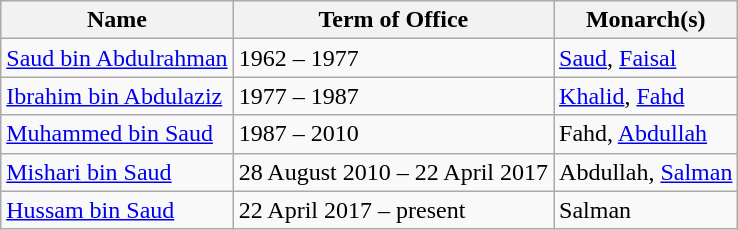<table class="wikitable">
<tr>
<th>Name</th>
<th>Term of Office</th>
<th>Monarch(s)</th>
</tr>
<tr>
<td><a href='#'>Saud bin Abdulrahman</a></td>
<td>1962 – 1977</td>
<td><a href='#'>Saud</a>, <a href='#'>Faisal</a></td>
</tr>
<tr>
<td><a href='#'>Ibrahim bin Abdulaziz</a></td>
<td>1977 – 1987</td>
<td><a href='#'>Khalid</a>, <a href='#'>Fahd</a></td>
</tr>
<tr>
<td><a href='#'>Muhammed bin Saud</a></td>
<td>1987 – 2010</td>
<td>Fahd, <a href='#'>Abdullah</a></td>
</tr>
<tr>
<td><a href='#'>Mishari bin Saud</a></td>
<td>28 August 2010 – 22 April 2017</td>
<td>Abdullah, <a href='#'>Salman</a></td>
</tr>
<tr>
<td><a href='#'>Hussam bin Saud</a></td>
<td>22 April 2017 – present</td>
<td>Salman</td>
</tr>
</table>
